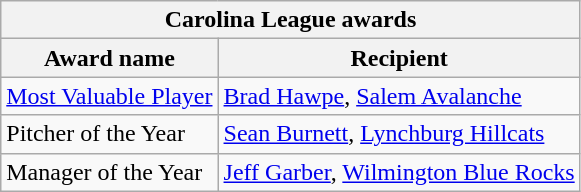<table class="wikitable">
<tr>
<th colspan="2">Carolina League awards</th>
</tr>
<tr>
<th>Award name</th>
<th>Recipient</th>
</tr>
<tr>
<td><a href='#'>Most Valuable Player</a></td>
<td><a href='#'>Brad Hawpe</a>, <a href='#'>Salem Avalanche</a></td>
</tr>
<tr>
<td>Pitcher of the Year</td>
<td><a href='#'>Sean Burnett</a>, <a href='#'>Lynchburg Hillcats</a></td>
</tr>
<tr>
<td>Manager of the Year</td>
<td><a href='#'>Jeff Garber</a>, <a href='#'>Wilmington Blue Rocks</a></td>
</tr>
</table>
